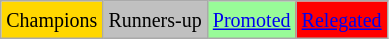<table class="wikitable">
<tr>
<td bgcolor="Gold"><small>Champions</small></td>
<td bgcolor="Silver"><small>Runners-up</small></td>
<td bgcolor=PaleGreen><small><a href='#'>Promoted</a></small></td>
<td bgcolor=Red><small><a href='#'>Relegated</a></small></td>
</tr>
</table>
